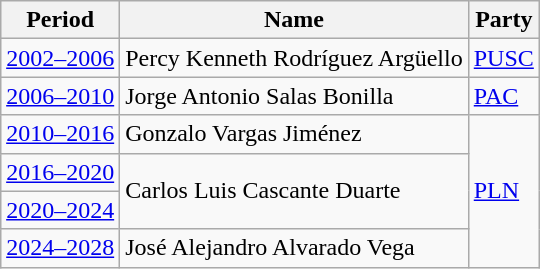<table class="wikitable" style="margin:auto">
<tr>
<th>Period</th>
<th>Name</th>
<th>Party</th>
</tr>
<tr>
<td><a href='#'>2002–2006</a></td>
<td>Percy Kenneth Rodríguez Argüello</td>
<td> <a href='#'>PUSC</a></td>
</tr>
<tr>
<td><a href='#'>2006–2010</a></td>
<td>Jorge Antonio Salas Bonilla</td>
<td> <a href='#'>PAC</a></td>
</tr>
<tr>
<td><a href='#'>2010–2016</a></td>
<td>Gonzalo Vargas Jiménez</td>
<td rowspan="4"> <a href='#'>PLN</a></td>
</tr>
<tr>
<td><a href='#'>2016–2020</a></td>
<td rowspan="2">Carlos Luis Cascante Duarte</td>
</tr>
<tr>
<td><a href='#'>2020–2024</a></td>
</tr>
<tr>
<td><a href='#'>2024–2028</a></td>
<td>José Alejandro Alvarado Vega</td>
</tr>
</table>
